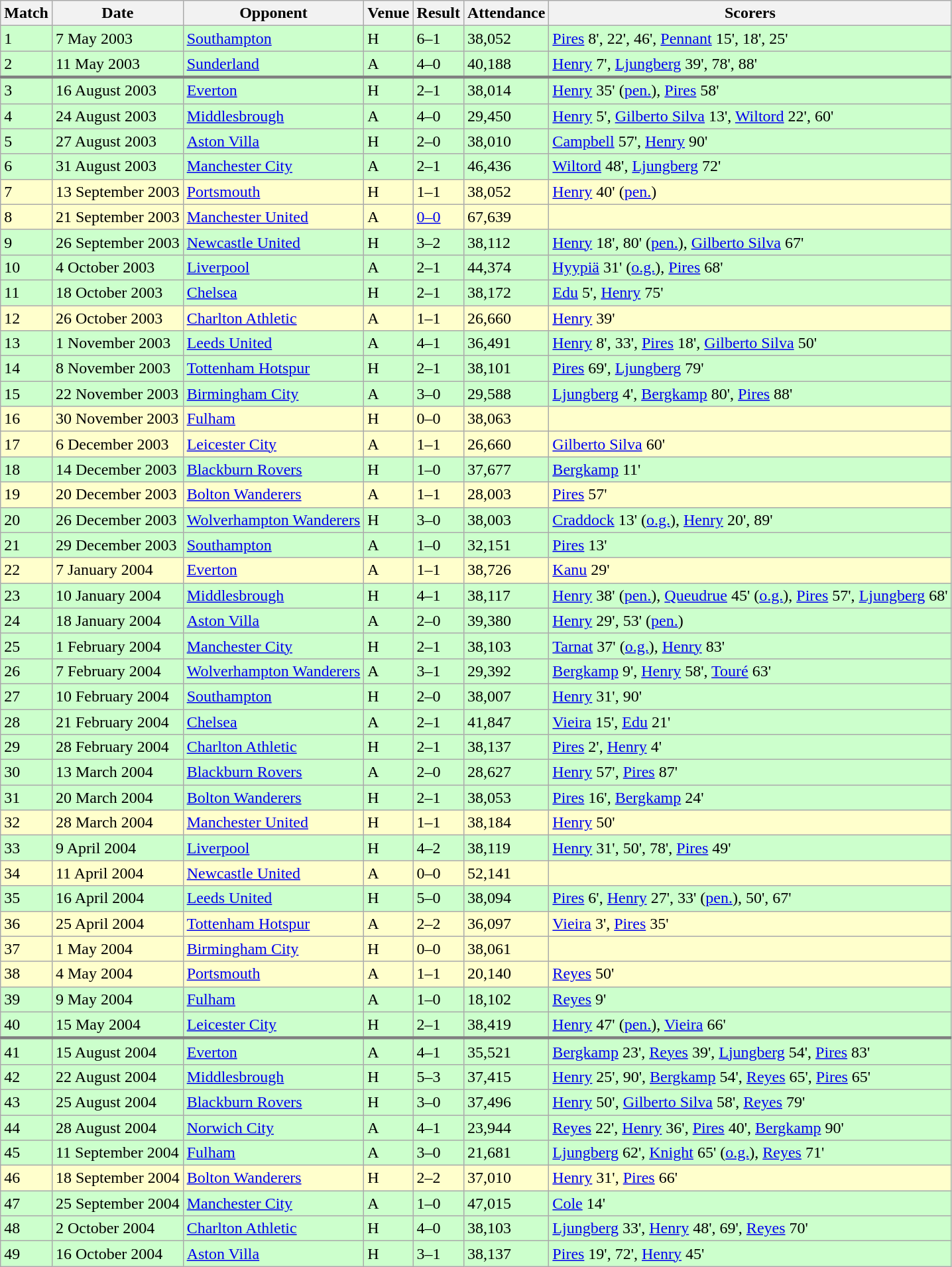<table class="wikitable" style="text-align:left">
<tr>
<th>Match</th>
<th>Date</th>
<th>Opponent</th>
<th>Venue</th>
<th>Result</th>
<th>Attendance</th>
<th>Scorers</th>
</tr>
<tr style="background-color: #CCFFCC;">
<td>1</td>
<td>7 May 2003</td>
<td><a href='#'>Southampton</a></td>
<td>H</td>
<td>6–1</td>
<td>38,052</td>
<td><a href='#'>Pires</a> 8', 22', 46', <a href='#'>Pennant</a> 15', 18', 25'</td>
</tr>
<tr style="background-color: #CCFFCC; border-bottom: 3px solid grey; padding: 5px;">
<td>2</td>
<td>11 May 2003</td>
<td><a href='#'>Sunderland</a></td>
<td>A</td>
<td>4–0</td>
<td>40,188</td>
<td><a href='#'>Henry</a> 7', <a href='#'>Ljungberg</a> 39', 78', 88'</td>
</tr>
<tr style="background-color: #CCFFCC;">
<td>3</td>
<td>16 August 2003</td>
<td><a href='#'>Everton</a></td>
<td>H</td>
<td>2–1</td>
<td>38,014</td>
<td><a href='#'>Henry</a> 35' (<a href='#'>pen.</a>), <a href='#'>Pires</a> 58'</td>
</tr>
<tr style="background-color: #CCFFCC;">
<td>4</td>
<td>24 August 2003</td>
<td><a href='#'>Middlesbrough</a></td>
<td>A</td>
<td>4–0</td>
<td>29,450</td>
<td><a href='#'>Henry</a> 5', <a href='#'>Gilberto Silva</a> 13', <a href='#'>Wiltord</a> 22', 60'</td>
</tr>
<tr style="background-color: #CCFFCC;">
<td>5</td>
<td>27 August 2003</td>
<td><a href='#'>Aston Villa</a></td>
<td>H</td>
<td>2–0</td>
<td>38,010</td>
<td><a href='#'>Campbell</a> 57', <a href='#'>Henry</a> 90'</td>
</tr>
<tr style="background-color: #CCFFCC;">
<td>6</td>
<td>31 August 2003</td>
<td><a href='#'>Manchester City</a></td>
<td>A</td>
<td>2–1</td>
<td>46,436</td>
<td><a href='#'>Wiltord</a> 48', <a href='#'>Ljungberg</a> 72'</td>
</tr>
<tr style="background-color: #FFFFCC;">
<td>7</td>
<td>13 September 2003</td>
<td><a href='#'>Portsmouth</a></td>
<td>H</td>
<td>1–1</td>
<td>38,052</td>
<td><a href='#'>Henry</a> 40' (<a href='#'>pen.</a>)</td>
</tr>
<tr style="background-color: #FFFFCC;">
<td>8</td>
<td>21 September 2003</td>
<td><a href='#'>Manchester United</a></td>
<td>A</td>
<td><a href='#'>0–0</a></td>
<td>67,639</td>
<td></td>
</tr>
<tr style="background-color: #CCFFCC;">
<td>9</td>
<td>26 September 2003</td>
<td><a href='#'>Newcastle United</a></td>
<td>H</td>
<td>3–2</td>
<td>38,112</td>
<td><a href='#'>Henry</a> 18', 80' (<a href='#'>pen.</a>), <a href='#'>Gilberto Silva</a> 67'</td>
</tr>
<tr style="background-color: #CCFFCC;">
<td>10</td>
<td>4 October 2003</td>
<td><a href='#'>Liverpool</a></td>
<td>A</td>
<td>2–1</td>
<td>44,374</td>
<td><a href='#'>Hyypiä</a> 31' (<a href='#'>o.g.</a>), <a href='#'>Pires</a> 68'</td>
</tr>
<tr style="background-color: #CCFFCC;">
<td>11</td>
<td>18 October 2003</td>
<td><a href='#'>Chelsea</a></td>
<td>H</td>
<td>2–1</td>
<td>38,172</td>
<td><a href='#'>Edu</a> 5', <a href='#'>Henry</a> 75'</td>
</tr>
<tr style="background-color: #FFFFCC;">
<td>12</td>
<td>26 October 2003</td>
<td><a href='#'>Charlton Athletic</a></td>
<td>A</td>
<td>1–1</td>
<td>26,660</td>
<td><a href='#'>Henry</a> 39'</td>
</tr>
<tr style="background-color: #CCFFCC;">
<td>13</td>
<td>1 November 2003</td>
<td><a href='#'>Leeds United</a></td>
<td>A</td>
<td>4–1</td>
<td>36,491</td>
<td><a href='#'>Henry</a> 8', 33', <a href='#'>Pires</a> 18', <a href='#'>Gilberto Silva</a> 50'</td>
</tr>
<tr style="background-color: #CCFFCC;">
<td>14</td>
<td>8 November 2003</td>
<td><a href='#'>Tottenham Hotspur</a></td>
<td>H</td>
<td>2–1</td>
<td>38,101</td>
<td><a href='#'>Pires</a> 69', <a href='#'>Ljungberg</a> 79'</td>
</tr>
<tr style="background-color: #CCFFCC;">
<td>15</td>
<td>22 November 2003</td>
<td><a href='#'>Birmingham City</a></td>
<td>A</td>
<td>3–0</td>
<td>29,588</td>
<td><a href='#'>Ljungberg</a> 4', <a href='#'>Bergkamp</a> 80', <a href='#'>Pires</a> 88'</td>
</tr>
<tr style="background-color: #FFFFCC;">
<td>16</td>
<td>30 November 2003</td>
<td><a href='#'>Fulham</a></td>
<td>H</td>
<td>0–0</td>
<td>38,063</td>
<td></td>
</tr>
<tr style="background-color: #FFFFCC;">
<td>17</td>
<td>6 December 2003</td>
<td><a href='#'>Leicester City</a></td>
<td>A</td>
<td>1–1</td>
<td>26,660</td>
<td><a href='#'>Gilberto Silva</a> 60'</td>
</tr>
<tr style="background-color: #CCFFCC;">
<td>18</td>
<td>14 December 2003</td>
<td><a href='#'>Blackburn Rovers</a></td>
<td>H</td>
<td>1–0</td>
<td>37,677</td>
<td><a href='#'>Bergkamp</a> 11'</td>
</tr>
<tr style="background-color: #FFFFCC;">
<td>19</td>
<td>20 December 2003</td>
<td><a href='#'>Bolton Wanderers</a></td>
<td>A</td>
<td>1–1</td>
<td>28,003</td>
<td><a href='#'>Pires</a> 57'</td>
</tr>
<tr style="background-color: #CCFFCC;">
<td>20</td>
<td>26 December 2003</td>
<td><a href='#'>Wolverhampton Wanderers</a></td>
<td>H</td>
<td>3–0</td>
<td>38,003</td>
<td><a href='#'>Craddock</a> 13' (<a href='#'>o.g.</a>), <a href='#'>Henry</a> 20', 89'</td>
</tr>
<tr style="background-color: #CCFFCC;">
<td>21</td>
<td>29 December 2003</td>
<td><a href='#'>Southampton</a></td>
<td>A</td>
<td>1–0</td>
<td>32,151</td>
<td><a href='#'>Pires</a> 13'</td>
</tr>
<tr style="background-color: #FFFFCC;">
<td>22</td>
<td>7 January 2004</td>
<td><a href='#'>Everton</a></td>
<td>A</td>
<td>1–1</td>
<td>38,726</td>
<td><a href='#'>Kanu</a> 29'</td>
</tr>
<tr style="background-color: #CCFFCC;">
<td>23</td>
<td>10 January 2004</td>
<td><a href='#'>Middlesbrough</a></td>
<td>H</td>
<td>4–1</td>
<td>38,117</td>
<td><a href='#'>Henry</a> 38' (<a href='#'>pen.</a>), <a href='#'>Queudrue</a> 45' (<a href='#'>o.g.</a>), <a href='#'>Pires</a> 57', <a href='#'>Ljungberg</a> 68'</td>
</tr>
<tr style="background-color: #CCFFCC;">
<td>24</td>
<td>18 January 2004</td>
<td><a href='#'>Aston Villa</a></td>
<td>A</td>
<td>2–0</td>
<td>39,380</td>
<td><a href='#'>Henry</a> 29', 53' (<a href='#'>pen.</a>)</td>
</tr>
<tr style="background-color: #CCFFCC;">
<td>25</td>
<td>1 February 2004</td>
<td><a href='#'>Manchester City</a></td>
<td>H</td>
<td>2–1</td>
<td>38,103</td>
<td><a href='#'>Tarnat</a> 37' (<a href='#'>o.g.</a>), <a href='#'>Henry</a> 83'</td>
</tr>
<tr style="background-color: #CCFFCC;">
<td>26</td>
<td>7 February 2004</td>
<td><a href='#'>Wolverhampton Wanderers</a></td>
<td>A</td>
<td>3–1</td>
<td>29,392</td>
<td><a href='#'>Bergkamp</a> 9', <a href='#'>Henry</a> 58', <a href='#'>Touré</a> 63'</td>
</tr>
<tr style="background-color: #CCFFCC;">
<td>27</td>
<td>10 February 2004</td>
<td><a href='#'>Southampton</a></td>
<td>H</td>
<td>2–0</td>
<td>38,007</td>
<td><a href='#'>Henry</a> 31', 90'</td>
</tr>
<tr style="background-color: #CCFFCC;">
<td>28</td>
<td>21 February 2004</td>
<td><a href='#'>Chelsea</a></td>
<td>A</td>
<td>2–1</td>
<td>41,847</td>
<td><a href='#'>Vieira</a> 15', <a href='#'>Edu</a> 21'</td>
</tr>
<tr style="background-color: #CCFFCC;">
<td>29</td>
<td>28 February 2004</td>
<td><a href='#'>Charlton Athletic</a></td>
<td>H</td>
<td>2–1</td>
<td>38,137</td>
<td><a href='#'>Pires</a> 2', <a href='#'>Henry</a> 4'</td>
</tr>
<tr style="background-color: #CCFFCC;">
<td>30</td>
<td>13 March 2004</td>
<td><a href='#'>Blackburn Rovers</a></td>
<td>A</td>
<td>2–0</td>
<td>28,627</td>
<td><a href='#'>Henry</a> 57', <a href='#'>Pires</a> 87'</td>
</tr>
<tr style="background-color: #CCFFCC;">
<td>31</td>
<td>20 March 2004</td>
<td><a href='#'>Bolton Wanderers</a></td>
<td>H</td>
<td>2–1</td>
<td>38,053</td>
<td><a href='#'>Pires</a> 16', <a href='#'>Bergkamp</a> 24'</td>
</tr>
<tr style="background-color: #FFFFCC;">
<td>32</td>
<td>28 March 2004</td>
<td><a href='#'>Manchester United</a></td>
<td>H</td>
<td>1–1</td>
<td>38,184</td>
<td><a href='#'>Henry</a> 50'</td>
</tr>
<tr style="background-color: #CCFFCC;">
<td>33</td>
<td>9 April 2004</td>
<td><a href='#'>Liverpool</a></td>
<td>H</td>
<td>4–2</td>
<td>38,119</td>
<td><a href='#'>Henry</a> 31', 50', 78', <a href='#'>Pires</a> 49'</td>
</tr>
<tr style="background-color: #FFFFCC;">
<td>34</td>
<td>11 April 2004</td>
<td><a href='#'>Newcastle United</a></td>
<td>A</td>
<td>0–0</td>
<td>52,141</td>
<td></td>
</tr>
<tr style="background-color: #CCFFCC;">
<td>35</td>
<td>16 April 2004</td>
<td><a href='#'>Leeds United</a></td>
<td>H</td>
<td>5–0</td>
<td>38,094</td>
<td><a href='#'>Pires</a> 6', <a href='#'>Henry</a> 27', 33' (<a href='#'>pen.</a>), 50', 67'</td>
</tr>
<tr style="background-color: #FFFFCC;">
<td>36</td>
<td>25 April 2004</td>
<td><a href='#'>Tottenham Hotspur</a></td>
<td>A</td>
<td>2–2</td>
<td>36,097</td>
<td><a href='#'>Vieira</a> 3', <a href='#'>Pires</a> 35'</td>
</tr>
<tr style="background-color: #FFFFCC;">
<td>37</td>
<td>1 May 2004</td>
<td><a href='#'>Birmingham City</a></td>
<td>H</td>
<td>0–0</td>
<td>38,061</td>
<td></td>
</tr>
<tr style="background-color: #FFFFCC;">
<td>38</td>
<td>4 May 2004</td>
<td><a href='#'>Portsmouth</a></td>
<td>A</td>
<td>1–1</td>
<td>20,140</td>
<td><a href='#'>Reyes</a> 50'</td>
</tr>
<tr style="background-color: #CCFFCC;">
<td>39</td>
<td>9 May 2004</td>
<td><a href='#'>Fulham</a></td>
<td>A</td>
<td>1–0</td>
<td>18,102</td>
<td><a href='#'>Reyes</a> 9'</td>
</tr>
<tr style="background-color: #CCFFCC; border-bottom: 3px solid grey; padding: 5px;">
<td>40</td>
<td>15 May 2004</td>
<td><a href='#'>Leicester City</a></td>
<td>H</td>
<td>2–1</td>
<td>38,419</td>
<td><a href='#'>Henry</a> 47' (<a href='#'>pen.</a>), <a href='#'>Vieira</a> 66'</td>
</tr>
<tr style="background-color: #CCFFCC;">
<td>41</td>
<td>15 August 2004</td>
<td><a href='#'>Everton</a></td>
<td>A</td>
<td>4–1</td>
<td>35,521</td>
<td><a href='#'>Bergkamp</a> 23', <a href='#'>Reyes</a> 39', <a href='#'>Ljungberg</a> 54', <a href='#'>Pires</a> 83'</td>
</tr>
<tr style="background-color: #CCFFCC;">
<td>42</td>
<td>22 August 2004</td>
<td><a href='#'>Middlesbrough</a></td>
<td>H</td>
<td>5–3</td>
<td>37,415</td>
<td><a href='#'>Henry</a> 25', 90', <a href='#'>Bergkamp</a> 54', <a href='#'>Reyes</a> 65', <a href='#'>Pires</a> 65'</td>
</tr>
<tr style="background-color: #CCFFCC;">
<td>43</td>
<td>25 August 2004</td>
<td><a href='#'>Blackburn Rovers</a></td>
<td>H</td>
<td>3–0</td>
<td>37,496</td>
<td><a href='#'>Henry</a> 50', <a href='#'>Gilberto Silva</a> 58', <a href='#'>Reyes</a> 79'</td>
</tr>
<tr style="background-color: #CCFFCC;">
<td>44</td>
<td>28 August 2004</td>
<td><a href='#'>Norwich City</a></td>
<td>A</td>
<td>4–1</td>
<td>23,944</td>
<td><a href='#'>Reyes</a> 22', <a href='#'>Henry</a> 36', <a href='#'>Pires</a> 40', <a href='#'>Bergkamp</a> 90'</td>
</tr>
<tr style="background-color: #CCFFCC;">
<td>45</td>
<td>11 September 2004</td>
<td><a href='#'>Fulham</a></td>
<td>A</td>
<td>3–0</td>
<td>21,681</td>
<td><a href='#'>Ljungberg</a> 62', <a href='#'>Knight</a> 65' (<a href='#'>o.g.</a>), <a href='#'>Reyes</a> 71'</td>
</tr>
<tr style="background-color: #FFFFCC;">
<td>46</td>
<td>18 September 2004</td>
<td><a href='#'>Bolton Wanderers</a></td>
<td>H</td>
<td>2–2</td>
<td>37,010</td>
<td><a href='#'>Henry</a> 31', <a href='#'>Pires</a> 66'</td>
</tr>
<tr style="background-color: #CCFFCC;">
<td>47</td>
<td>25 September 2004</td>
<td><a href='#'>Manchester City</a></td>
<td>A</td>
<td>1–0</td>
<td>47,015</td>
<td><a href='#'>Cole</a> 14'</td>
</tr>
<tr style="background-color: #CCFFCC;">
<td>48</td>
<td>2 October 2004</td>
<td><a href='#'>Charlton Athletic</a></td>
<td>H</td>
<td>4–0</td>
<td>38,103</td>
<td><a href='#'>Ljungberg</a> 33', <a href='#'>Henry</a> 48', 69', <a href='#'>Reyes</a> 70'</td>
</tr>
<tr style="background-color: #CCFFCC;">
<td>49</td>
<td>16 October 2004</td>
<td><a href='#'>Aston Villa</a></td>
<td>H</td>
<td>3–1</td>
<td>38,137</td>
<td><a href='#'>Pires</a> 19', 72', <a href='#'>Henry</a> 45'</td>
</tr>
</table>
